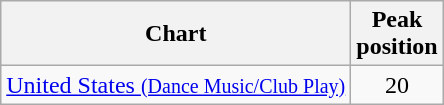<table class="wikitable sortable">
<tr>
<th align="left">Chart</th>
<th align="left">Peak<br>position</th>
</tr>
<tr>
<td align="left"><a href='#'>United States <small>(Dance Music/Club Play)</small></a></td>
<td style="text-align:center;">20</td>
</tr>
</table>
